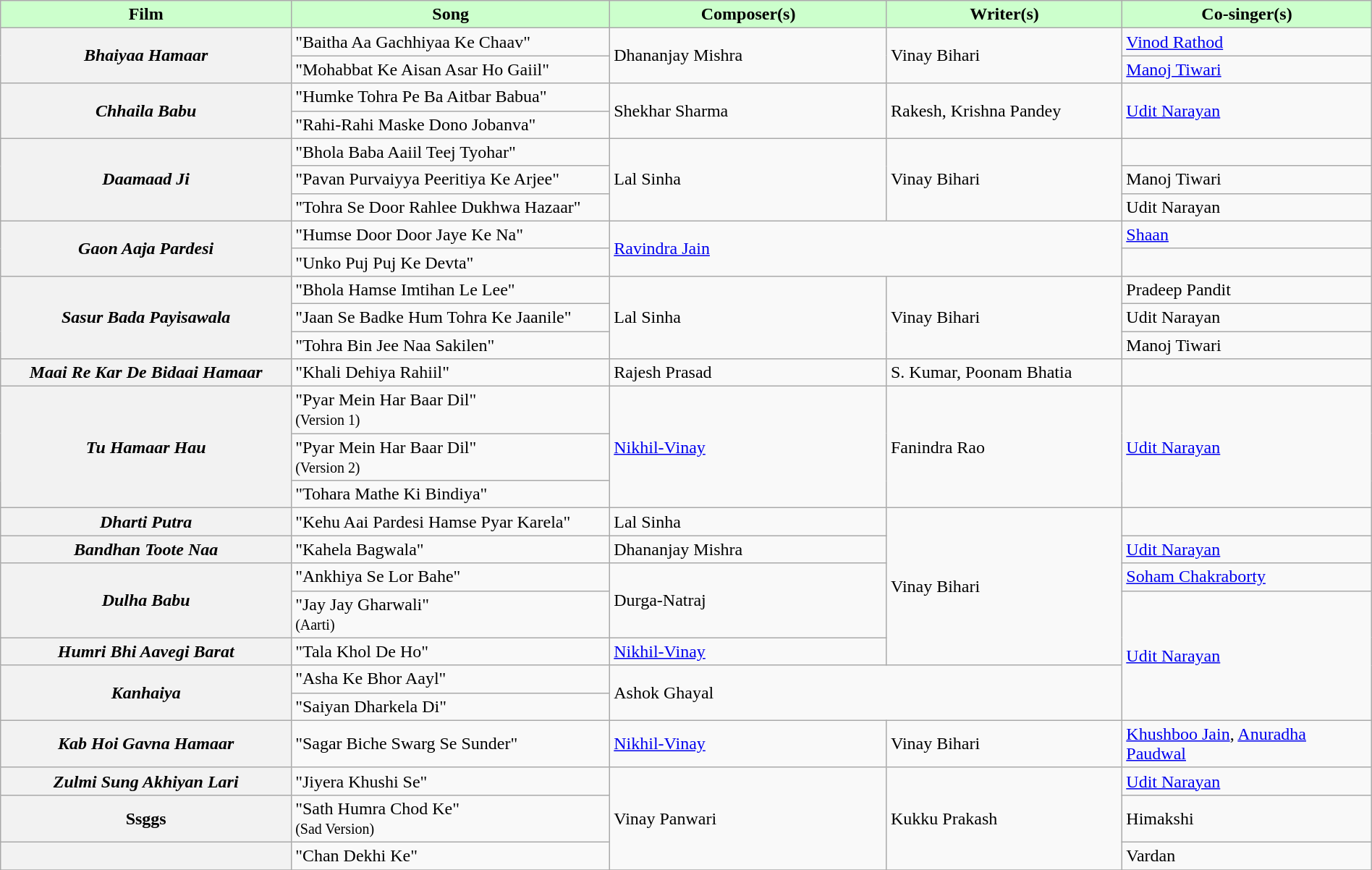<table class="wikitable plainrowheaders" width="100%" textcolor:#000;">
<tr style="background:#cfc; text-align:center;">
<td scope="col" width=21%><strong>Film</strong></td>
<td scope="col" width=23%><strong>Song</strong></td>
<td scope="col" width=20%><strong>Composer(s)</strong></td>
<td scope="col" width=17%><strong>Writer(s)</strong></td>
<td scope="col" width=18%><strong>Co-singer(s)</strong></td>
</tr>
<tr>
<th scope="row" rowspan="2"><em>Bhaiyaa Hamaar</em></th>
<td>"Baitha Aa Gachhiyaa Ke Chaav"</td>
<td rowspan="2">Dhananjay Mishra</td>
<td rowspan="2">Vinay Bihari</td>
<td><a href='#'>Vinod Rathod</a></td>
</tr>
<tr>
<td>"Mohabbat Ke Aisan Asar Ho Gaiil"</td>
<td><a href='#'>Manoj Tiwari</a></td>
</tr>
<tr>
<th scope="row" rowspan="2"><em>Chhaila Babu</em></th>
<td>"Humke Tohra Pe Ba Aitbar Babua"</td>
<td rowspan="2">Shekhar Sharma</td>
<td rowspan="2">Rakesh, Krishna Pandey</td>
<td rowspan="2"><a href='#'>Udit Narayan</a></td>
</tr>
<tr>
<td>"Rahi-Rahi Maske Dono Jobanva"</td>
</tr>
<tr>
<th scope="row" rowspan="3"><em>Daamaad Ji</em></th>
<td>"Bhola Baba Aaiil Teej Tyohar"</td>
<td rowspan="3">Lal Sinha</td>
<td rowspan="3">Vinay Bihari</td>
<td></td>
</tr>
<tr>
<td>"Pavan Purvaiyya Peeritiya Ke Arjee"</td>
<td>Manoj Tiwari</td>
</tr>
<tr>
<td>"Tohra Se Door Rahlee Dukhwa Hazaar"</td>
<td>Udit Narayan</td>
</tr>
<tr>
<th scope="row" rowspan="2"><em>Gaon Aaja Pardesi</em></th>
<td>"Humse Door Door Jaye Ke Na"</td>
<td rowspan="2" colspan="2"><a href='#'>Ravindra Jain</a></td>
<td><a href='#'>Shaan</a></td>
</tr>
<tr>
<td>"Unko Puj Puj Ke Devta"</td>
<td></td>
</tr>
<tr>
<th scope="row" rowspan="3"><em>Sasur Bada Payisawala</em></th>
<td>"Bhola Hamse Imtihan Le Lee"</td>
<td rowspan="3">Lal Sinha</td>
<td rowspan="3">Vinay Bihari</td>
<td>Pradeep Pandit</td>
</tr>
<tr>
<td>"Jaan Se Badke Hum Tohra Ke Jaanile"</td>
<td>Udit Narayan</td>
</tr>
<tr>
<td>"Tohra Bin Jee Naa Sakilen"</td>
<td>Manoj Tiwari</td>
</tr>
<tr>
<th scope="row"><em>Maai Re Kar De Bidaai Hamaar</em></th>
<td>"Khali Dehiya Rahiil"</td>
<td>Rajesh Prasad</td>
<td>S. Kumar, Poonam Bhatia</td>
<td></td>
</tr>
<tr>
<th scope="row" rowspan="3"><em>Tu Hamaar Hau</em></th>
<td>"Pyar Mein Har Baar Dil"<br><small>(Version 1)</small></td>
<td rowspan="3"><a href='#'>Nikhil-Vinay</a></td>
<td rowspan="3">Fanindra Rao</td>
<td rowspan="3"><a href='#'>Udit Narayan</a></td>
</tr>
<tr>
<td>"Pyar Mein Har Baar Dil"<br><small>(Version 2)</small></td>
</tr>
<tr>
<td>"Tohara Mathe Ki Bindiya"</td>
</tr>
<tr>
<th scope="row"><em>Dharti Putra</em></th>
<td>"Kehu Aai Pardesi Hamse Pyar Karela"</td>
<td>Lal Sinha</td>
<td rowspan="5">Vinay Bihari</td>
<td></td>
</tr>
<tr>
<th scope="row"><em>Bandhan Toote Naa</em></th>
<td>"Kahela Bagwala"</td>
<td>Dhananjay Mishra</td>
<td><a href='#'>Udit Narayan</a></td>
</tr>
<tr>
<th scope="row" rowspan="2"><em>Dulha Babu</em></th>
<td>"Ankhiya Se Lor Bahe"</td>
<td rowspan="2">Durga-Natraj</td>
<td><a href='#'>Soham Chakraborty</a></td>
</tr>
<tr>
<td>"Jay Jay Gharwali"<br><small>(Aarti)</small></td>
<td rowspan="4"><a href='#'>Udit Narayan</a></td>
</tr>
<tr>
<th scope="row"><em>Humri Bhi Aavegi Barat</em></th>
<td>"Tala Khol De Ho"</td>
<td><a href='#'>Nikhil-Vinay</a></td>
</tr>
<tr>
<th scope="row" rowspan="2"><em>Kanhaiya</em></th>
<td>"Asha Ke Bhor Aayl"</td>
<td rowspan="2" colspan="2">Ashok Ghayal</td>
</tr>
<tr>
<td>"Saiyan Dharkela Di"</td>
</tr>
<tr>
<th scope="row"><em>Kab Hoi Gavna Hamaar</em></th>
<td>"Sagar Biche Swarg Se Sunder"</td>
<td><a href='#'>Nikhil-Vinay</a></td>
<td>Vinay Bihari</td>
<td><a href='#'>Khushboo Jain</a>, <a href='#'>Anuradha Paudwal</a></td>
</tr>
<tr>
<th scope="row"><em>Zulmi Sung Akhiyan Lari</em></th>
<td>"Jiyera Khushi Se"</td>
<td rowspan="3">Vinay Panwari</td>
<td rowspan="3">Kukku Prakash</td>
<td><a href='#'>Udit Narayan</a></td>
</tr>
<tr>
<th>Ssggs</th>
<td>"Sath Humra Chod Ke"<br><small>(Sad Version)</small></td>
<td>Himakshi</td>
</tr>
<tr>
<th></th>
<td>"Chan Dekhi Ke"</td>
<td>Vardan</td>
</tr>
<tr>
</tr>
</table>
